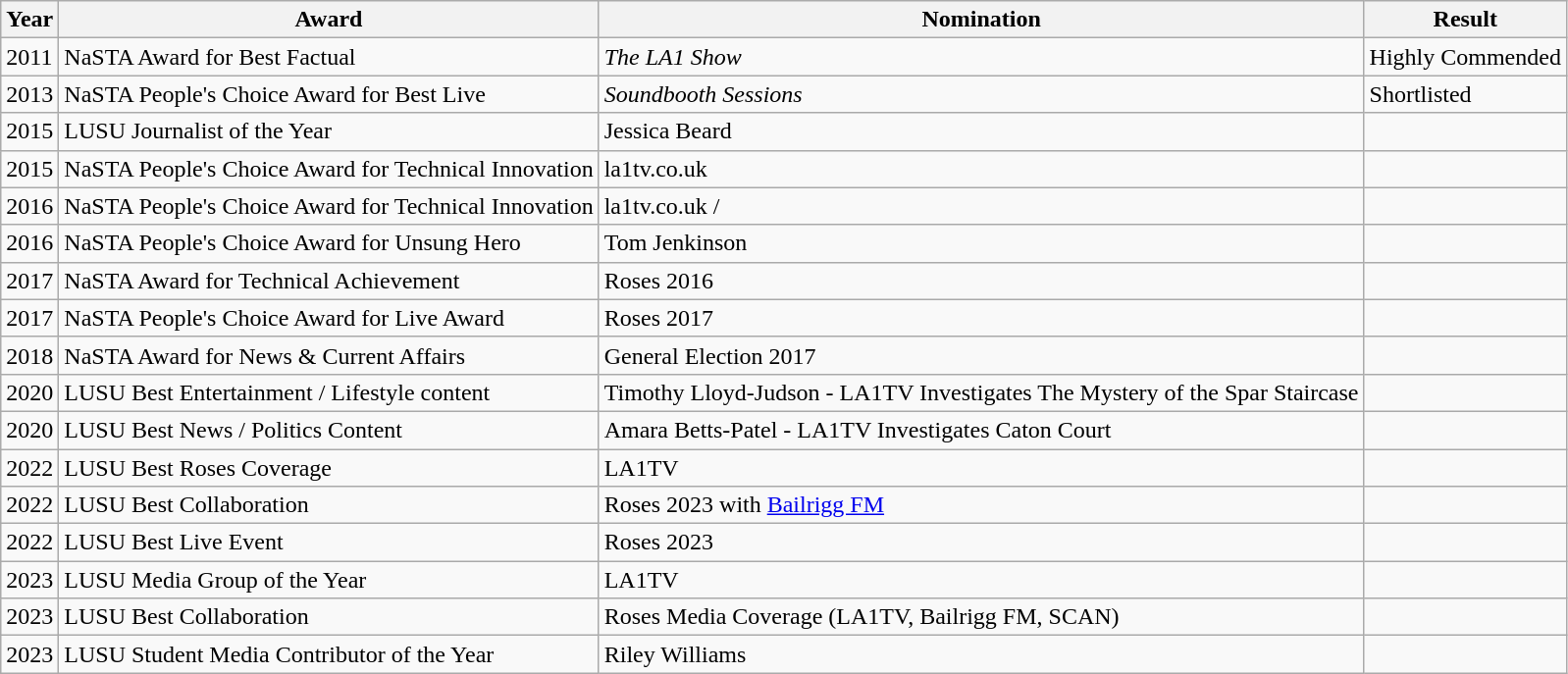<table class="wikitable" style="font-align: center">
<tr>
<th>Year</th>
<th>Award</th>
<th>Nomination</th>
<th>Result</th>
</tr>
<tr>
<td>2011</td>
<td>NaSTA Award for Best Factual</td>
<td><em>The LA1 Show</em></td>
<td>Highly Commended</td>
</tr>
<tr>
<td>2013</td>
<td>NaSTA People's Choice Award for Best Live</td>
<td><em>Soundbooth Sessions</em></td>
<td>Shortlisted</td>
</tr>
<tr>
<td>2015</td>
<td>LUSU Journalist of the Year</td>
<td>Jessica Beard</td>
<td></td>
</tr>
<tr>
<td>2015</td>
<td>NaSTA People's Choice Award for Technical Innovation</td>
<td>la1tv.co.uk</td>
<td></td>
</tr>
<tr>
<td>2016</td>
<td>NaSTA People's Choice Award for Technical Innovation</td>
<td>la1tv.co.uk / </td>
<td></td>
</tr>
<tr>
<td>2016</td>
<td>NaSTA People's Choice Award for Unsung Hero</td>
<td>Tom Jenkinson</td>
<td></td>
</tr>
<tr>
<td>2017</td>
<td>NaSTA Award for Technical Achievement</td>
<td>Roses 2016</td>
<td></td>
</tr>
<tr>
<td>2017</td>
<td>NaSTA People's Choice Award for Live Award</td>
<td>Roses 2017</td>
<td></td>
</tr>
<tr>
<td>2018</td>
<td>NaSTA Award for News & Current Affairs</td>
<td>General Election 2017</td>
<td></td>
</tr>
<tr>
<td>2020</td>
<td>LUSU Best Entertainment / Lifestyle content</td>
<td>Timothy Lloyd-Judson - LA1TV Investigates The Mystery of the Spar Staircase</td>
<td></td>
</tr>
<tr>
<td>2020</td>
<td>LUSU Best News / Politics Content</td>
<td>Amara Betts-Patel - LA1TV Investigates Caton Court</td>
<td></td>
</tr>
<tr>
<td>2022</td>
<td>LUSU Best Roses Coverage</td>
<td>LA1TV</td>
<td></td>
</tr>
<tr>
<td>2022</td>
<td>LUSU Best Collaboration</td>
<td>Roses 2023 with <a href='#'>Bailrigg FM</a></td>
<td></td>
</tr>
<tr>
<td>2022</td>
<td>LUSU Best Live Event</td>
<td>Roses 2023</td>
<td></td>
</tr>
<tr>
<td>2023</td>
<td>LUSU Media Group of the Year</td>
<td>LA1TV</td>
<td></td>
</tr>
<tr>
<td>2023</td>
<td>LUSU Best Collaboration</td>
<td>Roses Media Coverage (LA1TV, Bailrigg FM, SCAN)</td>
<td></td>
</tr>
<tr>
<td>2023</td>
<td>LUSU Student Media Contributor of the Year</td>
<td>Riley Williams</td>
<td></td>
</tr>
</table>
